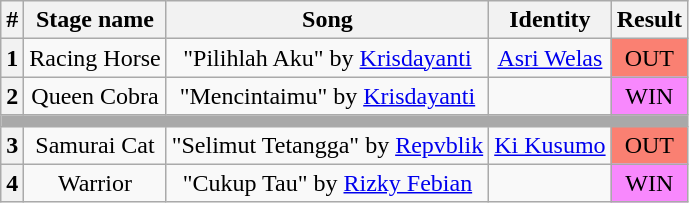<table class="wikitable plainrowheaders" style="text-align: center;">
<tr>
<th>#</th>
<th>Stage name</th>
<th>Song</th>
<th>Identity</th>
<th>Result</th>
</tr>
<tr>
<th>1</th>
<td>Racing Horse</td>
<td>"Pilihlah Aku" by <a href='#'>Krisdayanti</a></td>
<td><a href='#'>Asri Welas</a></td>
<td bgcolor="salmon">OUT</td>
</tr>
<tr>
<th>2</th>
<td>Queen Cobra</td>
<td>"Mencintaimu" by <a href='#'>Krisdayanti</a></td>
<td></td>
<td bgcolor="F888FD">WIN</td>
</tr>
<tr>
<th colspan="5" style="background:darkgrey"></th>
</tr>
<tr>
<th>3</th>
<td>Samurai Cat</td>
<td>"Selimut Tetangga" by <a href='#'>Repvblik</a></td>
<td><a href='#'>Ki Kusumo</a></td>
<td bgcolor="salmon">OUT</td>
</tr>
<tr>
<th>4</th>
<td>Warrior</td>
<td>"Cukup Tau" by <a href='#'>Rizky Febian</a></td>
<td></td>
<td bgcolor="F888FD">WIN</td>
</tr>
</table>
